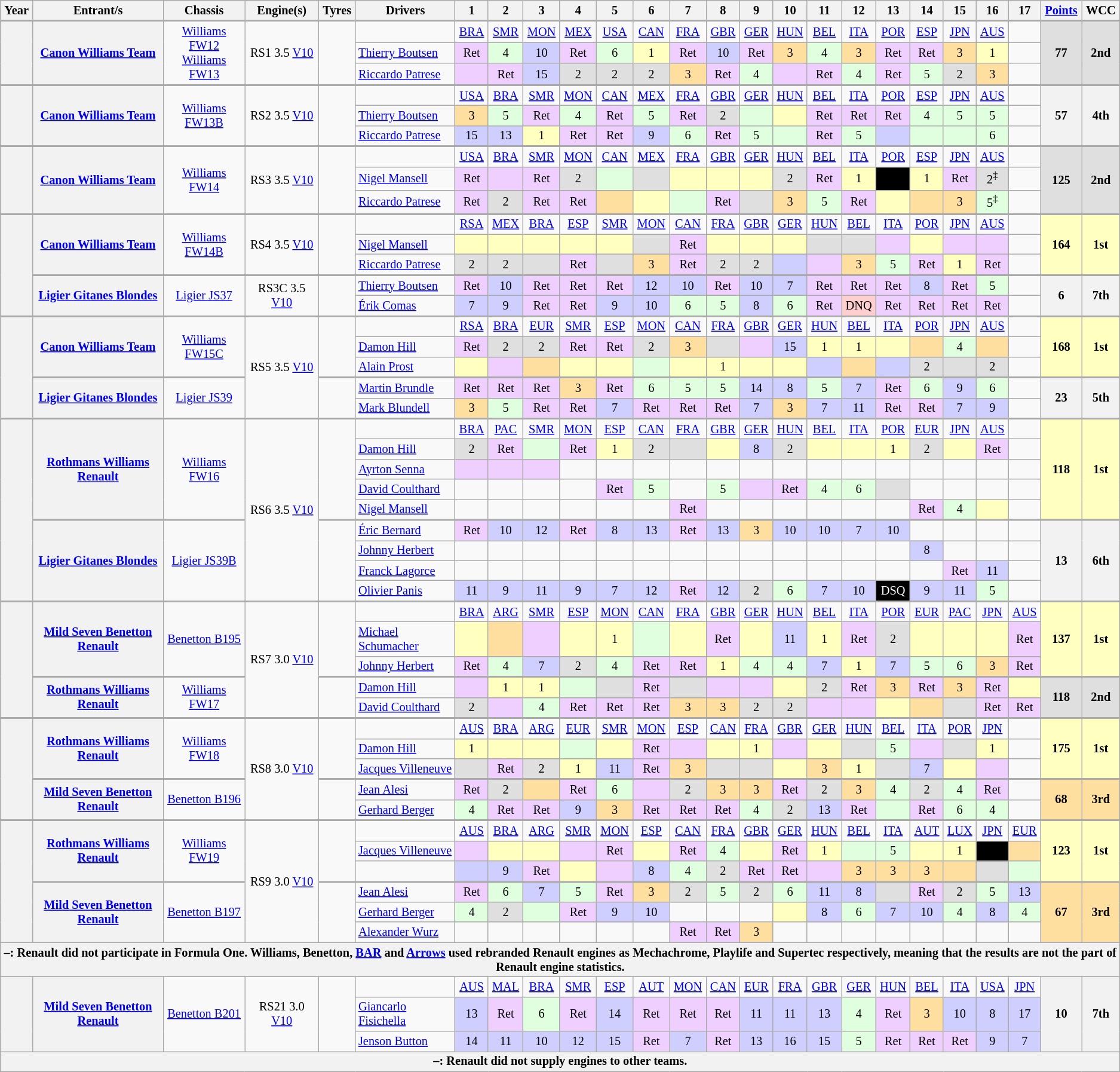<table class="wikitable" style="text-align:center; font-size:85%">
<tr>
<th>Year</th>
<th>Entrant/s</th>
<th>Chassis</th>
<th>Engine(s)</th>
<th>Tyres</th>
<th>Drivers</th>
<th>1</th>
<th>2</th>
<th>3</th>
<th>4</th>
<th>5</th>
<th>6</th>
<th>7</th>
<th>8</th>
<th>9</th>
<th>10</th>
<th>11</th>
<th>12</th>
<th>13</th>
<th>14</th>
<th>15</th>
<th>16</th>
<th>17</th>
<th><a href='#'>Points</a></th>
<th>WCC</th>
</tr>
<tr style="border-top:2px solid #aaaaaa">
<th rowspan="3"></th>
<th rowspan="3"><a href='#'>Canon Williams Team</a></th>
<td rowspan="3"><a href='#'>Williams FW12</a><br><a href='#'>Williams FW13</a></td>
<td rowspan="3">RS1 3.5 <a href='#'>V10</a></td>
<td rowspan="3"></td>
<td></td>
<td><a href='#'>BRA</a></td>
<td><a href='#'>SMR</a></td>
<td><a href='#'>MON</a></td>
<td><a href='#'>MEX</a></td>
<td><a href='#'>USA</a></td>
<td><a href='#'>CAN</a></td>
<td><a href='#'>FRA</a></td>
<td><a href='#'>GBR</a></td>
<td><a href='#'>GER</a></td>
<td><a href='#'>HUN</a></td>
<td><a href='#'>BEL</a></td>
<td><a href='#'>ITA</a></td>
<td><a href='#'>POR</a></td>
<td><a href='#'>ESP</a></td>
<td><a href='#'>JPN</a></td>
<td><a href='#'>AUS</a></td>
<td></td>
<td rowspan="3" style="background:#DFDFDF;"><strong>77</strong></td>
<td rowspan="3" style="background:#DFDFDF;"><strong>2nd</strong></td>
</tr>
<tr>
<td align="left"> <a href='#'>Thierry Boutsen</a></td>
<td style="background:#EFCFFF;">Ret</td>
<td style="background:#DFFFDF;">4</td>
<td style="background:#CFCFFF;">10</td>
<td style="background:#EFCFFF;">Ret</td>
<td style="background:#DFFFDF;">6</td>
<td style="background:#FFFFBF;">1</td>
<td style="background:#EFCFFF;">Ret</td>
<td style="background:#CFCFFF;">10</td>
<td style="background:#EFCFFF;">Ret</td>
<td style="background:#FFDF9F;">3</td>
<td style="background:#DFFFDF;">4</td>
<td style="background:#FFDF9F;">3</td>
<td style="background:#EFCFFF;">Ret</td>
<td style="background:#EFCFFF;">Ret</td>
<td style="background:#FFDF9F;">3</td>
<td style="background:#FFFFBF;">1</td>
<td></td>
</tr>
<tr>
<td align="left"> <a href='#'>Riccardo Patrese</a></td>
<td style="background:#efcfff;"></td>
<td style="background:#EFCFFF;">Ret</td>
<td style="background:#CFCFFF;">15</td>
<td style="background:#DFDFDF;">2</td>
<td style="background:#DFDFDF;">2</td>
<td style="background:#DFDFDF;">2</td>
<td style="background:#FFDF9F;">3</td>
<td style="background:#EFCFFF;">Ret</td>
<td style="background:#DFFFDF;">4</td>
<td style="background:#EFCFFF;"></td>
<td style="background:#EFCFFF;">Ret</td>
<td style="background:#DFFFDF;">4</td>
<td style="background:#EFCFFF;">Ret</td>
<td style="background:#DFFFDF;">5</td>
<td style="background:#DFDFDF;">2</td>
<td style="background:#FFDF9F;">3</td>
<td></td>
</tr>
<tr style="border-top:2px solid #aaaaaa">
<th rowspan="3"></th>
<th rowspan="3"><a href='#'>Canon Williams Team</a></th>
<td rowspan="3"><a href='#'>Williams FW13B</a></td>
<td rowspan="3">RS2 3.5 <a href='#'>V10</a></td>
<td rowspan="3"></td>
<td></td>
<td><a href='#'>USA</a></td>
<td><a href='#'>BRA</a></td>
<td><a href='#'>SMR</a></td>
<td><a href='#'>MON</a></td>
<td><a href='#'>CAN</a></td>
<td><a href='#'>MEX</a></td>
<td><a href='#'>FRA</a></td>
<td><a href='#'>GBR</a></td>
<td><a href='#'>GER</a></td>
<td><a href='#'>HUN</a></td>
<td><a href='#'>BEL</a></td>
<td><a href='#'>ITA</a></td>
<td><a href='#'>POR</a></td>
<td><a href='#'>ESP</a></td>
<td><a href='#'>JPN</a></td>
<td><a href='#'>AUS</a></td>
<td></td>
<th rowspan="3">57</th>
<th rowspan="3">4th</th>
</tr>
<tr>
<td align="left"> <a href='#'>Thierry Boutsen</a></td>
<td style="background:#FFDF9F;">3</td>
<td style="background:#DFFFDF;">5</td>
<td style="background:#EFCFFF;">Ret</td>
<td style="background:#DFFFDF;">4</td>
<td style="background:#EFCFFF;">Ret</td>
<td style="background:#DFFFDF;">5</td>
<td style="background:#EFCFFF;">Ret</td>
<td style="background:#DFDFDF;">2</td>
<td style="background:#DFFFDF;"></td>
<td style="background:#FFFFBF;"></td>
<td style="background:#EFCFFF;">Ret</td>
<td style="background:#EFCFFF;">Ret</td>
<td style="background:#EFCFFF;">Ret</td>
<td style="background:#DFFFDF;">4</td>
<td style="background:#DFFFDF;">5</td>
<td style="background:#DFFFDF;">5</td>
<td></td>
</tr>
<tr>
<td align="left"> <a href='#'>Riccardo Patrese</a></td>
<td style="background:#CFCFFF;">15</td>
<td style="background:#CFCFFF;">13</td>
<td style="background:#FFFFBF;">1</td>
<td style="background:#EFCFFF;">Ret</td>
<td style="background:#EFCFFF;">Ret</td>
<td style="background:#CFCFFF;">9</td>
<td style="background:#DFFFDF;">6</td>
<td style="background:#EFCFFF;">Ret</td>
<td style="background:#DFFFDF;">5</td>
<td style="background:#DFFFDF;"></td>
<td style="background:#EFCFFF;">Ret</td>
<td style="background:#DFFFDF;">5</td>
<td style="background:#CFCFFF;"></td>
<td style="background:#DFFFDF;"></td>
<td style="background:#DFFFDF;"></td>
<td style="background:#DFFFDF;">6</td>
<td></td>
</tr>
<tr style="border-top:2px solid #aaaaaa">
<th rowspan="3"></th>
<th rowspan="3"><a href='#'>Canon Williams Team</a></th>
<td rowspan="3"><a href='#'>Williams FW14</a></td>
<td rowspan="3">RS3 3.5 <a href='#'>V10</a></td>
<td rowspan="3"></td>
<td></td>
<td><a href='#'>USA</a></td>
<td><a href='#'>BRA</a></td>
<td><a href='#'>SMR</a></td>
<td><a href='#'>MON</a></td>
<td><a href='#'>CAN</a></td>
<td><a href='#'>MEX</a></td>
<td><a href='#'>FRA</a></td>
<td><a href='#'>GBR</a></td>
<td><a href='#'>GER</a></td>
<td><a href='#'>HUN</a></td>
<td><a href='#'>BEL</a></td>
<td><a href='#'>ITA</a></td>
<td><a href='#'>POR</a></td>
<td><a href='#'>ESP</a></td>
<td><a href='#'>JPN</a></td>
<td><a href='#'>AUS</a></td>
<td></td>
<td rowspan="3" style="background:#DFDFDF;"><strong>125</strong></td>
<td rowspan="3" style="background:#DFDFDF;"><strong>2nd</strong></td>
</tr>
<tr>
<td align="left"> <a href='#'>Nigel Mansell</a></td>
<td style="background:#EFCFFF;">Ret</td>
<td style="background:#EFCFFF;"></td>
<td style="background:#EFCFFF;">Ret</td>
<td style="background:#DFDFDF;">2</td>
<td style="background:#DFFFDF;"></td>
<td style="background:#DFDFDF;"></td>
<td style="background:#FFFFBF;"></td>
<td style="background:#FFFFBF;"></td>
<td style="background:#FFFFBF;"></td>
<td style="background:#DFDFDF;">2</td>
<td style="background:#EFCFFF;">Ret</td>
<td style="background:#FFFFBF;">1</td>
<td style="background:#000000; color:white"></td>
<td style="background:#FFFFBF;">1</td>
<td style="background:#EFCFFF;">Ret</td>
<td style="background:#DFDFDF;">2<sup>‡</sup></td>
<td></td>
</tr>
<tr>
<td align="left"> <a href='#'>Riccardo Patrese</a></td>
<td style="background:#EFCFFF;">Ret</td>
<td style="background:#DFDFDF;">2</td>
<td style="background:#EFCFFF;">Ret</td>
<td style="background:#EFCFFF;">Ret</td>
<td style="background:#FFDF9F;"></td>
<td style="background:#FFFFBF;"></td>
<td style="background:#DFFFDF;"></td>
<td style="background:#EFCFFF;">Ret</td>
<td style="background:#DFDFDF;"></td>
<td style="background:#FFDF9F;">3</td>
<td style="background:#DFFFDF;">5</td>
<td style="background:#EFCFFF;">Ret</td>
<td style="background:#FFFFBF;"></td>
<td style="background:#FFDF9F;"></td>
<td style="background:#FFDF9F;">3</td>
<td style="background:#DFFFDF;">5<sup>‡</sup></td>
<td></td>
</tr>
<tr style="border-top:2px solid #aaaaaa">
<th rowspan="5"></th>
<th rowspan="3"><a href='#'>Canon Williams Team</a></th>
<td rowspan="3"><a href='#'>Williams FW14B</a></td>
<td rowspan="3">RS4 3.5 <a href='#'>V10</a></td>
<td rowspan="3"></td>
<td></td>
<td><a href='#'>RSA</a></td>
<td><a href='#'>MEX</a></td>
<td><a href='#'>BRA</a></td>
<td><a href='#'>ESP</a></td>
<td><a href='#'>SMR</a></td>
<td><a href='#'>MON</a></td>
<td><a href='#'>CAN</a></td>
<td><a href='#'>FRA</a></td>
<td><a href='#'>GBR</a></td>
<td><a href='#'>GER</a></td>
<td><a href='#'>HUN</a></td>
<td><a href='#'>BEL</a></td>
<td><a href='#'>ITA</a></td>
<td><a href='#'>POR</a></td>
<td><a href='#'>JPN</a></td>
<td><a href='#'>AUS</a></td>
<td></td>
<td rowspan="3" style="background:#FFFFBF;"><strong>164</strong></td>
<td rowspan="3" style="background:#FFFFBF;"><strong>1st</strong></td>
</tr>
<tr>
<td align="left"> <a href='#'>Nigel Mansell</a></td>
<td style="background:#FFFFBF;"></td>
<td style="background:#FFFFBF;"></td>
<td style="background:#FFFFBF;"></td>
<td style="background:#FFFFBF;"></td>
<td style="background:#FFFFBF;"></td>
<td style="background:#DFDFDF;"></td>
<td style="background:#EFCFFF;">Ret</td>
<td style="background:#FFFFBF;"></td>
<td style="background:#FFFFBF;"></td>
<td style="background:#FFFFBF;"></td>
<td style="background:#DFDFDF;"></td>
<td style="background:#DFDFDF;"></td>
<td style="background:#EFCFFF;"></td>
<td style="background:#FFFFBF;"></td>
<td style="background:#EFCFFF;"></td>
<td style="background:#EFCFFF;"></td>
<td></td>
</tr>
<tr>
<td align="left"> <a href='#'>Riccardo Patrese</a></td>
<td style="background:#DFDFDF;">2</td>
<td style="background:#DFDFDF;">2</td>
<td style="background:#DFDFDF;"></td>
<td style="background:#EFCFFF;">Ret</td>
<td style="background:#DFDFDF;"></td>
<td style="background:#FFDF9F;">3</td>
<td style="background:#EFCFFF;">Ret</td>
<td style="background:#DFDFDF;">2</td>
<td style="background:#DFDFDF;">2</td>
<td style="background:#CFCFFF;"></td>
<td style="background:#EFCFFF;"></td>
<td style="background:#FFDF9F;">3</td>
<td style="background:#DFFFDF;">5</td>
<td style="background:#EFCFFF;">Ret</td>
<td style="background:#FFFFBF;">1</td>
<td style="background:#EFCFFF;">Ret</td>
<td></td>
</tr>
<tr style="border-top:2px solid #aaaaaa">
<th rowspan="2"><a href='#'>Ligier Gitanes Blondes</a></th>
<td rowspan="2"><a href='#'>Ligier JS37</a></td>
<td rowspan="2">RS3C 3.5 <a href='#'>V10</a></td>
<td rowspan="2"></td>
<td align="left"> <a href='#'>Thierry Boutsen</a></td>
<td style="background:#efcfff;">Ret</td>
<td style="background:#cfcfff;">10</td>
<td style="background:#efcfff;">Ret</td>
<td style="background:#efcfff;">Ret</td>
<td style="background:#efcfff;">Ret</td>
<td style="background:#cfcfff;">12</td>
<td style="background:#cfcfff;">10</td>
<td style="background:#efcfff;">Ret</td>
<td style="background:#cfcfff;">10</td>
<td style="background:#cfcfff;">7</td>
<td style="background:#efcfff;">Ret</td>
<td style="background:#efcfff;">Ret</td>
<td style="background:#efcfff;">Ret</td>
<td style="background:#cfcfff;">8</td>
<td style="background:#efcfff;">Ret</td>
<td style="background:#dfffdf;">5</td>
<td></td>
<th rowspan="2">6</th>
<th rowspan="2">7th</th>
</tr>
<tr>
<td align="left"> <a href='#'>Érik Comas</a></td>
<td style="background:#cfcfff;">7</td>
<td style="background:#cfcfff;">9</td>
<td style="background:#efcfff;">Ret</td>
<td style="background:#efcfff;">Ret</td>
<td style="background:#cfcfff;">9</td>
<td style="background:#cfcfff;">10</td>
<td style="background:#dfffdf;">6</td>
<td style="background:#dfffdf;">5</td>
<td style="background:#cfcfff;">8</td>
<td style="background:#dfffdf;">6</td>
<td style="background:#efcfff;">Ret</td>
<td style="background:#ffcfcf;">DNQ</td>
<td style="background:#efcfff;">Ret</td>
<td style="background:#efcfff;">Ret</td>
<td style="background:#efcfff;">Ret</td>
<td style="background:#efcfff;">Ret</td>
<td></td>
</tr>
<tr style="border-top:2px solid #aaaaaa">
<th rowspan="5"></th>
<th rowspan="3"><a href='#'>Canon Williams Team</a></th>
<td rowspan="3"><a href='#'>Williams FW15C</a></td>
<td rowspan="5">RS5 3.5 <a href='#'>V10</a></td>
<td rowspan="3"></td>
<td></td>
<td><a href='#'>RSA</a></td>
<td><a href='#'>BRA</a></td>
<td><a href='#'>EUR</a></td>
<td><a href='#'>SMR</a></td>
<td><a href='#'>ESP</a></td>
<td><a href='#'>MON</a></td>
<td><a href='#'>CAN</a></td>
<td><a href='#'>FRA</a></td>
<td><a href='#'>GBR</a></td>
<td><a href='#'>GER</a></td>
<td><a href='#'>HUN</a></td>
<td><a href='#'>BEL</a></td>
<td><a href='#'>ITA</a></td>
<td><a href='#'>POR</a></td>
<td><a href='#'>JPN</a></td>
<td><a href='#'>AUS</a></td>
<td></td>
<td rowspan="3" style="background:#FFFFBF;"><strong>168</strong></td>
<td rowspan="3" style="background:#FFFFBF;"><strong>1st</strong></td>
</tr>
<tr>
<td align="left"> <a href='#'>Damon Hill</a></td>
<td style="background:#EFCFFF;">Ret</td>
<td style="background:#DFDFDF;">2</td>
<td style="background:#DFDFDF;">2</td>
<td style="background:#EFCFFF;">Ret</td>
<td style="background:#EFCFFF;">Ret</td>
<td style="background:#DFDFDF;">2</td>
<td style="background:#FFDF9F;">3</td>
<td style="background:#DFDFDF;"></td>
<td style="background:#EFCFFF;"></td>
<td style="background:#CFCFFF;">15</td>
<td style="background:#FFFFBF;">1</td>
<td style="background:#FFFFBF;">1</td>
<td style="background:#FFFFBF;"></td>
<td style="background:#FFDF9F;"></td>
<td style="background:#DFFFDF;">4</td>
<td style="background:#FFDF9F;"></td>
<td></td>
</tr>
<tr>
<td align="left"> <a href='#'>Alain Prost</a></td>
<td style="background:#FFFFBF;"></td>
<td style="background:#EFCFFF;"></td>
<td style="background:#FFDF9F;"></td>
<td style="background:#FFFFBF;"></td>
<td style="background:#FFFFBF;"></td>
<td style="background:#DFFFDF;"></td>
<td style="background:#FFFFBF;"></td>
<td style="background:#FFFFBF;">1</td>
<td style="background:#FFFFBF;"></td>
<td style="background:#FFFFBF;"></td>
<td style="background:#CFCFFF;"></td>
<td style="background:#FFDF9F;"></td>
<td style="background:#CFCFFF;"></td>
<td style="background:#DFDFDF;">2</td>
<td style="background:#DFDFDF;"></td>
<td style="background:#DFDFDF;">2</td>
<td></td>
</tr>
<tr style="border-top:2px solid #aaaaaa">
<th rowspan="2"><a href='#'>Ligier Gitanes Blondes</a></th>
<td rowspan="2"><a href='#'>Ligier JS39</a></td>
<td rowspan="2"></td>
<td align="left"> <a href='#'>Martin Brundle</a></td>
<td style="background:#efcfff;">Ret</td>
<td style="background:#efcfff;">Ret</td>
<td style="background:#efcfff;">Ret</td>
<td style="background:#ffdf9f;">3</td>
<td style="background:#efcfff;">Ret</td>
<td style="background:#dfffdf;">6</td>
<td style="background:#dfffdf;">5</td>
<td style="background:#dfffdf;">5</td>
<td style="background:#cfcfff;">14</td>
<td style="background:#cfcfff;">8</td>
<td style="background:#dfffdf;">5</td>
<td style="background:#cfcfff;">7</td>
<td style="background:#efcfff;">Ret</td>
<td style="background:#dfffdf;">6</td>
<td style="background:#cfcfff;">9</td>
<td style="background:#dfffdf;">6</td>
<td></td>
<th rowspan="2">23</th>
<th rowspan="2">5th</th>
</tr>
<tr>
<td align="left"> <a href='#'>Mark Blundell</a></td>
<td style="background:#ffdf9f;">3</td>
<td style="background:#dfffdf;">5</td>
<td style="background:#efcfff;">Ret</td>
<td style="background:#efcfff;">Ret</td>
<td style="background:#cfcfff;">7</td>
<td style="background:#efcfff;">Ret</td>
<td style="background:#efcfff;">Ret</td>
<td style="background:#efcfff;">Ret</td>
<td style="background:#cfcfff;">7</td>
<td style="background:#ffdf9f;">3</td>
<td style="background:#cfcfff;">7</td>
<td style="background:#cfcfff;">11</td>
<td style="background:#efcfff;">Ret</td>
<td style="background:#efcfff;">Ret</td>
<td style="background:#cfcfff;">7</td>
<td style="background:#cfcfff;">9</td>
<td></td>
</tr>
<tr style="border-top:2px solid #aaaaaa">
<th rowspan="9"></th>
<th rowspan="5"><a href='#'>Rothmans Williams Renault</a></th>
<td rowspan="5"><a href='#'>Williams FW16</a></td>
<td rowspan="9">RS6 3.5 <a href='#'>V10</a></td>
<td rowspan="5"></td>
<td></td>
<td><a href='#'>BRA</a></td>
<td><a href='#'>PAC</a></td>
<td><a href='#'>SMR</a></td>
<td><a href='#'>MON</a></td>
<td><a href='#'>ESP</a></td>
<td><a href='#'>CAN</a></td>
<td><a href='#'>FRA</a></td>
<td><a href='#'>GBR</a></td>
<td><a href='#'>GER</a></td>
<td><a href='#'>HUN</a></td>
<td><a href='#'>BEL</a></td>
<td><a href='#'>ITA</a></td>
<td><a href='#'>POR</a></td>
<td><a href='#'>EUR</a></td>
<td><a href='#'>JPN</a></td>
<td><a href='#'>AUS</a></td>
<td></td>
<td rowspan="5" style="background:#FFFFBF;"><strong>118</strong></td>
<td rowspan="5" style="background:#FFFFBF;"><strong>1st</strong></td>
</tr>
<tr>
<td align="left"> <a href='#'>Damon Hill</a></td>
<td style="background:#DFDFDF;">2</td>
<td style="background:#EFCFFF;">Ret</td>
<td style="background:#DFFFDF;"></td>
<td style="background:#EFCFFF;">Ret</td>
<td style="background:#FFFFBF;">1</td>
<td style="background:#DFDFDF;">2</td>
<td style="background:#DFDFDF;"></td>
<td style="background:#FFFFBF;"></td>
<td style="background:#CFCFFF;">8</td>
<td style="background:#DFDFDF;">2</td>
<td style="background:#FFFFBF;"></td>
<td style="background:#FFFFBF;"></td>
<td style="background:#FFFFBF;">1</td>
<td style="background:#DFDFDF;">2</td>
<td style="background:#FFFFBF;"></td>
<td style="background:#EFCFFF;">Ret</td>
<td></td>
</tr>
<tr>
<td align="left"> <a href='#'>Ayrton Senna</a></td>
<td style="background:#EFCFFF;"></td>
<td style="background:#EFCFFF;"></td>
<td style="background:#EFCFFF;"></td>
<td></td>
<td></td>
<td></td>
<td></td>
<td></td>
<td></td>
<td></td>
<td></td>
<td></td>
<td></td>
<td></td>
<td></td>
<td></td>
<td></td>
</tr>
<tr>
<td align="left"> <a href='#'>David Coulthard</a></td>
<td></td>
<td></td>
<td></td>
<td></td>
<td style="background:#EFCFFF;">Ret</td>
<td style="background:#DFFFDF;">5</td>
<td></td>
<td style="background:#DFFFDF;">5</td>
<td style="background:#EFCFFF;"></td>
<td style="background:#EFCFFF;">Ret</td>
<td style="background:#DFFFDF;">4</td>
<td style="background:#DFFFDF;">6</td>
<td style="background:#DFDFDF;"></td>
<td></td>
<td></td>
<td></td>
<td></td>
</tr>
<tr>
<td align="left"> <a href='#'>Nigel Mansell</a></td>
<td></td>
<td></td>
<td></td>
<td></td>
<td></td>
<td></td>
<td style="background:#EFCFFF;">Ret</td>
<td></td>
<td></td>
<td></td>
<td></td>
<td></td>
<td></td>
<td style="background:#EFCFFF;">Ret</td>
<td style="background:#DFFFDF;">4</td>
<td style="background:#FFFFBF;"></td>
<td></td>
</tr>
<tr style="border-top:2px solid #aaaaaa">
<th rowspan="4"><a href='#'>Ligier Gitanes Blondes</a></th>
<td rowspan="4"><a href='#'>Ligier JS39B</a></td>
<td rowspan="4"></td>
<td align="left"> <a href='#'>Éric Bernard</a></td>
<td style="background:#efcfff;">Ret</td>
<td style="background:#cfcfff;">10</td>
<td style="background:#cfcfff;">12</td>
<td style="background:#efcfff;">Ret</td>
<td style="background:#cfcfff;">8</td>
<td style="background:#cfcfff;">13</td>
<td style="background:#efcfff;">Ret</td>
<td style="background:#cfcfff;">13</td>
<td style="background:#ffdf9f;">3</td>
<td style="background:#cfcfff;">10</td>
<td style="background:#cfcfff;">10</td>
<td style="background:#cfcfff;">7</td>
<td style="background:#cfcfff;">10</td>
<td></td>
<td></td>
<td></td>
<td></td>
<th rowspan="4">13</th>
<th rowspan="4">6th</th>
</tr>
<tr>
<td align="left"> <a href='#'>Johnny Herbert</a></td>
<td></td>
<td></td>
<td></td>
<td></td>
<td></td>
<td></td>
<td></td>
<td></td>
<td></td>
<td></td>
<td></td>
<td></td>
<td></td>
<td style="background:#cfcfff;">8</td>
<td></td>
<td></td>
<td></td>
</tr>
<tr>
<td align="left"> <a href='#'>Franck Lagorce</a></td>
<td></td>
<td></td>
<td></td>
<td></td>
<td></td>
<td></td>
<td></td>
<td></td>
<td></td>
<td></td>
<td></td>
<td></td>
<td></td>
<td></td>
<td style="background:#efcfff;">Ret</td>
<td style="background:#cfcfff;">11</td>
<td></td>
</tr>
<tr>
<td align="left"> <a href='#'>Olivier Panis</a></td>
<td style="background:#cfcfff;">11</td>
<td style="background:#cfcfff;">9</td>
<td style="background:#cfcfff;">11</td>
<td style="background:#cfcfff;">9</td>
<td style="background:#cfcfff;">7</td>
<td style="background:#cfcfff;">12</td>
<td style="background:#efcfff;">Ret</td>
<td style="background:#cfcfff;">12</td>
<td style="background:#dfdfdf;">2</td>
<td style="background:#dfffdf;">6</td>
<td style="background:#cfcfff;">7</td>
<td style="background:#cfcfff;">10</td>
<td style="background:#000; color:white;">DSQ</td>
<td style="background:#cfcfff;">9</td>
<td style="background:#cfcfff;">11</td>
<td style="background:#dfffdf;">5</td>
<td></td>
</tr>
<tr style="border-top:2px solid #aaaaaa">
<th rowspan="5"></th>
<th rowspan="3"><a href='#'>Mild Seven Benetton Renault</a></th>
<td rowspan="3"><a href='#'>Benetton B195</a></td>
<td rowspan="5">RS7 3.0 <a href='#'>V10</a></td>
<td rowspan="3"></td>
<td></td>
<td><a href='#'>BRA</a></td>
<td><a href='#'>ARG</a></td>
<td><a href='#'>SMR</a></td>
<td><a href='#'>ESP</a></td>
<td><a href='#'>MON</a></td>
<td><a href='#'>CAN</a></td>
<td><a href='#'>FRA</a></td>
<td><a href='#'>GBR</a></td>
<td><a href='#'>GER</a></td>
<td><a href='#'>HUN</a></td>
<td><a href='#'>BEL</a></td>
<td><a href='#'>ITA</a></td>
<td><a href='#'>POR</a></td>
<td><a href='#'>EUR</a></td>
<td><a href='#'>PAC</a></td>
<td><a href='#'>JPN</a></td>
<td><a href='#'>AUS</a></td>
<td rowspan="3" style="background:#FFFFBF;"><strong>137</strong></td>
<td rowspan="3" style="background:#FFFFBF;"><strong>1st</strong></td>
</tr>
<tr>
<td align="left"> <a href='#'>Michael Schumacher</a></td>
<td style="background:#FFFFBF;"></td>
<td style="background:#FFDF9F;"></td>
<td style="background:#EFCFFF;"></td>
<td style="background:#FFFFBF;"></td>
<td style="background:#FFFFBF;">1</td>
<td style="background:#DFFFDF;"></td>
<td style="background:#FFFFBF;"></td>
<td style="background:#EFCFFF;">Ret</td>
<td style="background:#FFFFBF;"></td>
<td style="background:#CFCFFF;">11</td>
<td style="background:#FFFFBF;">1</td>
<td style="background:#EFCFFF;">Ret</td>
<td style="background:#DFDFDF;">2</td>
<td style="background:#FFFFBF;"></td>
<td style="background:#FFFFBF;"></td>
<td style="background:#FFFFBF;"></td>
<td style="background:#EFCFFF;">Ret</td>
</tr>
<tr>
<td align="left"> <a href='#'>Johnny Herbert</a></td>
<td style="background:#EFCFFF;">Ret</td>
<td style="background:#DFFFDF;">4</td>
<td style="background:#CFCFFF;">7</td>
<td style="background:#DFDFDF;">2</td>
<td style="background:#DFFFDF;">4</td>
<td style="background:#EFCFFF;">Ret</td>
<td style="background:#EFCFFF;">Ret</td>
<td style="background:#FFFFBF;">1</td>
<td style="background:#DFFFDF;">4</td>
<td style="background:#DFFFDF;">4</td>
<td style="background:#CFCFFF;">7</td>
<td style="background:#FFFFBF;">1</td>
<td style="background:#CFCFFF;">7</td>
<td style="background:#DFFFDF;">5</td>
<td style="background:#DFFFDF;">6</td>
<td style="background:#FFDF9F;">3</td>
<td style="background:#EFCFFF;">Ret</td>
</tr>
<tr style="border-top:2px solid #aaaaaa">
<th rowspan="2"><a href='#'>Rothmans Williams Renault</a></th>
<td rowspan="2"><a href='#'>Williams FW17</a></td>
<td rowspan="2"></td>
<td align="left"> <a href='#'>Damon Hill</a></td>
<td style="background:#EFCFFF;"></td>
<td style="background:#FFFFBF;">1</td>
<td style="background:#FFFFBF;">1</td>
<td style="background:#DFFFDF;"></td>
<td style="background:#DFDFDF;"></td>
<td style="background:#EFCFFF;">Ret</td>
<td style="background:#DFDFDF;"></td>
<td style="background:#EFCFFF;"></td>
<td style="background:#EFCFFF;"></td>
<td style="background:#FFFFBF;"></td>
<td style="background:#DFDFDF;">2</td>
<td style="background:#EFCFFF;">Ret</td>
<td style="background:#FFDF9F;">3</td>
<td style="background:#EFCFFF;">Ret</td>
<td style="background:#FFDF9F;">3</td>
<td style="background:#EFCFFF;">Ret</td>
<td style="background:#FFFFBF;"></td>
<td rowspan="2" style="background:#DFDFDF;"><strong>118</strong></td>
<td rowspan="2" style="background:#DFDFDF;"><strong>2nd</strong></td>
</tr>
<tr>
<td align="left"> <a href='#'>David Coulthard</a></td>
<td style="background:#DFDFDF;">2</td>
<td style="background:#EFCFFF;"></td>
<td style="background:#DFFFDF;">4</td>
<td style="background:#EFCFFF;">Ret</td>
<td style="background:#EFCFFF;">Ret</td>
<td style="background:#EFCFFF;">Ret</td>
<td style="background:#FFDF9F;">3</td>
<td style="background:#FFDF9F;">3</td>
<td style="background:#DFDFDF;">2</td>
<td style="background:#DFDFDF;">2</td>
<td style="background:#EFCFFF;"></td>
<td style="background:#EFCFFF;"></td>
<td style="background:#FFFFBF;"></td>
<td style="background:#FFDF9F;"></td>
<td style="background:#DFDFDF;"></td>
<td style="background:#EFCFFF;">Ret</td>
<td style="background:#EFCFFF;">Ret</td>
</tr>
<tr style="border-top:2px solid #aaaaaa">
<th rowspan="5"></th>
<th rowspan="3"><a href='#'>Rothmans Williams Renault</a></th>
<td rowspan="3"><a href='#'>Williams FW18</a></td>
<td rowspan="5">RS8 3.0 <a href='#'>V10</a></td>
<td rowspan="3"></td>
<td></td>
<td><a href='#'>AUS</a></td>
<td><a href='#'>BRA</a></td>
<td><a href='#'>ARG</a></td>
<td><a href='#'>EUR</a></td>
<td><a href='#'>SMR</a></td>
<td><a href='#'>MON</a></td>
<td><a href='#'>ESP</a></td>
<td><a href='#'>CAN</a></td>
<td><a href='#'>FRA</a></td>
<td><a href='#'>GBR</a></td>
<td><a href='#'>GER</a></td>
<td><a href='#'>HUN</a></td>
<td><a href='#'>BEL</a></td>
<td><a href='#'>ITA</a></td>
<td><a href='#'>POR</a></td>
<td><a href='#'>JPN</a></td>
<td></td>
<td rowspan="3" style="background:#FFFFBF;"><strong>175</strong></td>
<td rowspan="3" style="background:#FFFFBF;"><strong>1st</strong></td>
</tr>
<tr>
<td align="left"> <a href='#'>Damon Hill</a></td>
<td style="background:#FFFFBF;">1</td>
<td style="background:#FFFFBF;"></td>
<td style="background:#FFFFBF;"></td>
<td style="background:#DFFFDF;"></td>
<td style="background:#FFFFBF;"></td>
<td style="background:#EFCFFF;">Ret</td>
<td style="background:#EFCFFF;"></td>
<td style="background:#FFFFBF;"></td>
<td style="background:#FFFFBF;">1</td>
<td style="background:#EFCFFF;"></td>
<td style="background:#FFFFBF;"></td>
<td style="background:#DFDFDF;"></td>
<td style="background:#DFFFDF;">5</td>
<td style="background:#EFCFFF;"></td>
<td style="background:#DFDFDF;"></td>
<td style="background:#FFFFBF;">1</td>
<td></td>
</tr>
<tr>
<td align="left"> <a href='#'>Jacques Villeneuve</a></td>
<td style="background:#DFDFDF;"></td>
<td style="background:#EFCFFF;">Ret</td>
<td style="background:#DFDFDF;">2</td>
<td style="background:#FFFFBF;">1</td>
<td style="background:#CFCFFF;">11</td>
<td style="background:#EFCFFF;">Ret</td>
<td style="background:#FFDF9F;">3</td>
<td style="background:#DFDFDF;"></td>
<td style="background:#DFDFDF;"></td>
<td style="background:#FFFFBF;"></td>
<td style="background:#FFDF9F;">3</td>
<td style="background:#FFFFBF;">1</td>
<td style="background:#DFDFDF;"></td>
<td style="background:#CFCFFF;">7</td>
<td style="background:#FFFFBF;"></td>
<td style="background:#EFCFFF;"></td>
<td></td>
</tr>
<tr style="border-top:2px solid #aaaaaa">
<th rowspan="2"><a href='#'>Mild Seven Benetton Renault</a></th>
<td rowspan="2"><a href='#'>Benetton B196</a></td>
<td rowspan="2"></td>
<td align="left"> <a href='#'>Jean Alesi</a></td>
<td style="background:#EFCFFF;">Ret</td>
<td style="background:#DFDFDF;">2</td>
<td style="background:#FFDF9F;"></td>
<td style="background:#EFCFFF;">Ret</td>
<td style="background:#DFFFDF;">6</td>
<td style="background:#EFCFFF;"></td>
<td style="background:#DFDFDF;">2</td>
<td style="background:#FFDF9F;">3</td>
<td style="background:#FFDF9F;">3</td>
<td style="background:#EFCFFF;">Ret</td>
<td style="background:#DFDFDF;">2</td>
<td style="background:#FFDF9F;">3</td>
<td style="background:#DFFFDF;">4</td>
<td style="background:#DFDFDF;">2</td>
<td style="background:#DFFFDF;">4</td>
<td style="background:#EFCFFF;">Ret</td>
<td></td>
<td rowspan="2" style="background:#FFDF9F;"><strong>68</strong></td>
<td rowspan="2" style="background:#FFDF9F;"><strong>3rd</strong></td>
</tr>
<tr>
<td align="left"> <a href='#'>Gerhard Berger</a></td>
<td style="background:#DFFFDF;">4</td>
<td style="background:#EFCFFF;">Ret</td>
<td style="background:#EFCFFF;">Ret</td>
<td style="background:#CFCFFF;">9</td>
<td style="background:#FFDF9F;">3</td>
<td style="background:#EFCFFF;">Ret</td>
<td style="background:#EFCFFF;">Ret</td>
<td style="background:#EFCFFF;">Ret</td>
<td style="background:#DFFFDF;">4</td>
<td style="background:#DFDFDF;">2</td>
<td style="background:#CFCFFF;">13</td>
<td style="background:#EFCFFF;">Ret</td>
<td style="background:#DFFFDF;"></td>
<td style="background:#EFCFFF;">Ret</td>
<td style="background:#DFFFDF;">6</td>
<td style="background:#DFFFDF;">4</td>
<td></td>
</tr>
<tr style="border-top:2px solid #aaaaaa">
<th rowspan="6"></th>
<th rowspan="3"><a href='#'>Rothmans Williams Renault</a></th>
<td rowspan="3"><a href='#'>Williams FW19</a></td>
<td rowspan="6">RS9 3.0 <a href='#'>V10</a></td>
<td rowspan="3"></td>
<td></td>
<td><a href='#'>AUS</a></td>
<td><a href='#'>BRA</a></td>
<td><a href='#'>ARG</a></td>
<td><a href='#'>SMR</a></td>
<td><a href='#'>MON</a></td>
<td><a href='#'>ESP</a></td>
<td><a href='#'>CAN</a></td>
<td><a href='#'>FRA</a></td>
<td><a href='#'>GBR</a></td>
<td><a href='#'>GER</a></td>
<td><a href='#'>HUN</a></td>
<td><a href='#'>BEL</a></td>
<td><a href='#'>ITA</a></td>
<td><a href='#'>AUT</a></td>
<td><a href='#'>LUX</a></td>
<td><a href='#'>JPN</a></td>
<td><a href='#'>EUR</a></td>
<td rowspan="3" style="background:#FFFFBF;"><strong>123</strong></td>
<td rowspan="3" style="background:#FFFFBF;"><strong>1st</strong></td>
</tr>
<tr>
<td align="left"> <a href='#'>Jacques Villeneuve</a></td>
<td style="background:#EFCFFF;"></td>
<td style="background:#FFFFBF;"></td>
<td style="background:#FFFFBF;"></td>
<td style="background:#EFCFFF;"></td>
<td style="background:#EFCFFF;">Ret</td>
<td style="background:#FFFFBF;"></td>
<td style="background:#EFCFFF;">Ret</td>
<td style="background:#DFFFDF;">4</td>
<td style="background:#FFFFBF;"></td>
<td style="background:#EFCFFF;">Ret</td>
<td style="background:#FFFFBF;">1</td>
<td style="background:#DFFFDF;"></td>
<td style="background:#DFFFDF;">5</td>
<td style="background:#FFFFBF;"></td>
<td style="background:#FFFFBF;">1</td>
<td style="background:#000000; color:white"></td>
<td style="background:#FFDF9F;"></td>
</tr>
<tr>
<td align="left"></td>
<td style="background:#CFCFFF;"></td>
<td style="background:#CFCFFF;">9</td>
<td style="background:#EFCFFF;">Ret</td>
<td style="background:#FFFFBF;"></td>
<td style="background:#EFCFFF;"></td>
<td style="background:#CFCFFF;">8</td>
<td style="background:#DFFFDF;">4</td>
<td style="background:#DFDFDF;">2</td>
<td style="background:#EFCFFF;">Ret</td>
<td style="background:#EFCFFF;">Ret</td>
<td style="background:#EFCFFF;"></td>
<td style="background:#FFDF9F;">3</td>
<td style="background:#FFDF9F;">3</td>
<td style="background:#FFDF9F;">3</td>
<td style="background:#FFDF9F;"></td>
<td style="background:#DFDFDF;"></td>
<td style="background:#DFFFDF;"></td>
</tr>
<tr style="border-top:2px solid #aaaaaa">
<th rowspan="3"><a href='#'>Mild Seven Benetton Renault</a></th>
<td rowspan="3"><a href='#'>Benetton B197</a></td>
<td rowspan="3"></td>
<td align="left"> <a href='#'>Jean Alesi</a></td>
<td style="background:#EFCFFF;">Ret</td>
<td style="background:#DFFFDF;">6</td>
<td style="background:#CFCFFF;">7</td>
<td style="background:#DFFFDF;">5</td>
<td style="background:#EFCFFF;">Ret</td>
<td style="background:#FFDF9F;">3</td>
<td style="background:#DFDFDF;">2</td>
<td style="background:#DFFFDF;">5</td>
<td style="background:#DFDFDF;">2</td>
<td style="background:#DFFFDF;">6</td>
<td style="background:#CFCFFF;">11</td>
<td style="background:#CFCFFF;">8</td>
<td style="background:#DFDFDF;"></td>
<td style="background:#EFCFFF;">Ret</td>
<td style="background:#DFDFDF;">2</td>
<td style="background:#DFFFDF;">5</td>
<td style="background:#CFCFFF;">13</td>
<td style="background:#FFDF9F;" rowspan="3"><strong>67</strong></td>
<td style="background:#FFDF9F;" rowspan="3"><strong>3rd</strong></td>
</tr>
<tr>
<td align="left"> <a href='#'>Gerhard Berger</a></td>
<td style="background:#DFFFDF;">4</td>
<td style="background:#DFDFDF;">2</td>
<td style="background:#DFFFDF;"></td>
<td style="background:#EFCFFF;">Ret</td>
<td style="background:#CFCFFF;">9</td>
<td style="background:#CFCFFF;">10</td>
<td></td>
<td></td>
<td></td>
<td style="background:#FFFFBF;"></td>
<td style="background:#CFCFFF;">8</td>
<td style="background:#DFFFDF;">6</td>
<td style="background:#CFCFFF;">7</td>
<td style="background:#CFCFFF;">10</td>
<td style="background:#DFFFDF;">4</td>
<td style="background:#CFCFFF;">8</td>
<td style="background:#DFFFDF;">4</td>
</tr>
<tr>
<td align="left"> <a href='#'>Alexander Wurz</a></td>
<td></td>
<td></td>
<td></td>
<td></td>
<td></td>
<td></td>
<td style="background:#EFCFFF;">Ret</td>
<td style="background:#EFCFFF;">Ret</td>
<td style="background:#FFDF9F;">3</td>
<td></td>
<td></td>
<td></td>
<td></td>
<td></td>
<td></td>
<td></td>
<td></td>
</tr>
<tr>
<th colspan="29">–: Renault did not participate in Formula One. Williams, Benetton, <a href='#'>BAR</a> and <a href='#'>Arrows</a> used rebranded Renault engines as Mechachrome, Playlife and Supertec respectively, meaning that the results are not the part of Renault engine statistics.</th>
</tr>
<tr>
<th rowspan="3"></th>
<th rowspan="3"><a href='#'>Mild Seven Benetton Renault</a></th>
<td rowspan="3"><a href='#'>Benetton B201</a></td>
<td rowspan="3">RS21 3.0 <a href='#'>V10</a></td>
<td rowspan="3"></td>
<td></td>
<td><a href='#'>AUS</a></td>
<td><a href='#'>MAL</a></td>
<td><a href='#'>BRA</a></td>
<td><a href='#'>SMR</a></td>
<td><a href='#'>ESP</a></td>
<td><a href='#'>AUT</a></td>
<td><a href='#'>MON</a></td>
<td><a href='#'>CAN</a></td>
<td><a href='#'>EUR</a></td>
<td><a href='#'>FRA</a></td>
<td><a href='#'>GBR</a></td>
<td><a href='#'>GER</a></td>
<td><a href='#'>HUN</a></td>
<td><a href='#'>BEL</a></td>
<td><a href='#'>ITA</a></td>
<td><a href='#'>USA</a></td>
<td><a href='#'>JPN</a></td>
<th rowspan="3">10</th>
<th rowspan="3">7th</th>
</tr>
<tr>
<td align="left"> <a href='#'>Giancarlo Fisichella</a></td>
<td style="background:#CFCFFF;">13</td>
<td style="background:#EFCFFF;">Ret</td>
<td style="background:#DFFFDF;">6</td>
<td style="background:#EFCFFF;">Ret</td>
<td style="background:#CFCFFF;">14</td>
<td style="background:#EFCFFF;">Ret</td>
<td style="background:#EFCFFF;">Ret</td>
<td style="background:#EFCFFF;">Ret</td>
<td style="background:#CFCFFF;">11</td>
<td style="background:#CFCFFF;">11</td>
<td style="background:#CFCFFF;">13</td>
<td style="background:#DFFFDF;">4</td>
<td style="background:#EFCFFF;">Ret</td>
<td style="background:#FFDF9F;">3</td>
<td style="background:#CFCFFF;">10</td>
<td style="background:#CFCFFF;">8</td>
<td style="background:#CFCFFF;">17</td>
</tr>
<tr>
<td align="left"> <a href='#'>Jenson Button</a></td>
<td style="background:#CFCFFF;">14</td>
<td style="background:#CFCFFF;">11</td>
<td style="background:#CFCFFF;">10</td>
<td style="background:#CFCFFF;">12</td>
<td style="background:#CFCFFF;">15</td>
<td style="background:#EFCFFF;">Ret</td>
<td style="background:#CFCFFF;">7</td>
<td style="background:#EFCFFF;">Ret</td>
<td style="background:#CFCFFF;">13</td>
<td style="background:#CFCFFF;">16</td>
<td style="background:#CFCFFF;">15</td>
<td style="background:#DFFFDF;">5</td>
<td style="background:#EFCFFF;">Ret</td>
<td style="background:#EFCFFF;">Ret</td>
<td style="background:#EFCFFF;">Ret</td>
<td style="background:#CFCFFF;">9</td>
<td style="background:#CFCFFF;">7</td>
</tr>
<tr>
<th colspan="29">–: Renault did not supply engines to other teams.</th>
</tr>
</table>
